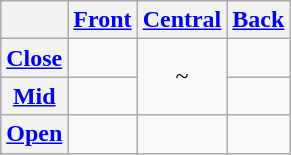<table class="wikitable" style="text-align:center">
<tr>
<th></th>
<th><a href='#'>Front</a></th>
<th><a href='#'>Central</a></th>
<th><a href='#'>Back</a></th>
</tr>
<tr>
<th><a href='#'>Close</a></th>
<td></td>
<td rowspan="2"> ~ </td>
<td></td>
</tr>
<tr>
<th><a href='#'>Mid</a></th>
<td></td>
<td></td>
</tr>
<tr>
<th><a href='#'>Open</a></th>
<td></td>
<td></td>
<td></td>
</tr>
</table>
